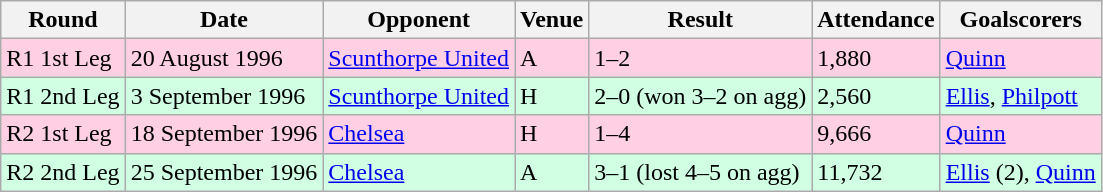<table class="wikitable">
<tr>
<th>Round</th>
<th>Date</th>
<th>Opponent</th>
<th>Venue</th>
<th>Result</th>
<th>Attendance</th>
<th>Goalscorers</th>
</tr>
<tr style="background-color: #ffd0e3;">
<td>R1 1st Leg</td>
<td>20 August 1996</td>
<td><a href='#'>Scunthorpe United</a></td>
<td>A</td>
<td>1–2</td>
<td>1,880</td>
<td><a href='#'>Quinn</a></td>
</tr>
<tr style="background-color: #d0ffe3;">
<td>R1 2nd Leg</td>
<td>3 September 1996</td>
<td><a href='#'>Scunthorpe United</a></td>
<td>H</td>
<td>2–0 (won 3–2 on agg)</td>
<td>2,560</td>
<td><a href='#'>Ellis</a>, <a href='#'>Philpott</a></td>
</tr>
<tr style="background-color: #ffd0e3;">
<td>R2 1st Leg</td>
<td>18 September 1996</td>
<td><a href='#'>Chelsea</a></td>
<td>H</td>
<td>1–4</td>
<td>9,666</td>
<td><a href='#'>Quinn</a></td>
</tr>
<tr style="background-color: #d0ffe3;">
<td>R2 2nd Leg</td>
<td>25 September 1996</td>
<td><a href='#'>Chelsea</a></td>
<td>A</td>
<td>3–1 (lost 4–5 on agg)</td>
<td>11,732</td>
<td><a href='#'>Ellis</a> (2), <a href='#'>Quinn</a></td>
</tr>
</table>
